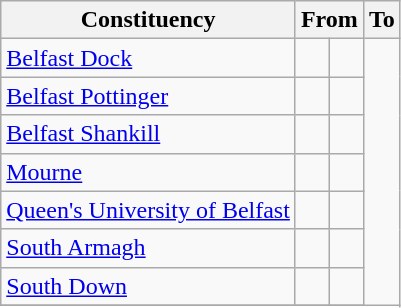<table class="wikitable">
<tr>
<th>Constituency</th>
<th colspan=2>From</th>
<th colspan=2>To</th>
</tr>
<tr>
<td><a href='#'>Belfast Dock</a></td>
<td></td>
<td></td>
</tr>
<tr>
<td><a href='#'>Belfast Pottinger</a></td>
<td></td>
<td></td>
</tr>
<tr>
<td><a href='#'>Belfast Shankill</a></td>
<td></td>
<td></td>
</tr>
<tr>
<td><a href='#'>Mourne</a></td>
<td></td>
<td></td>
</tr>
<tr>
<td><a href='#'>Queen's University of Belfast</a></td>
<td></td>
<td></td>
</tr>
<tr>
<td><a href='#'>South Armagh</a></td>
<td></td>
<td></td>
</tr>
<tr>
<td><a href='#'>South Down</a></td>
<td></td>
<td></td>
</tr>
<tr>
</tr>
</table>
